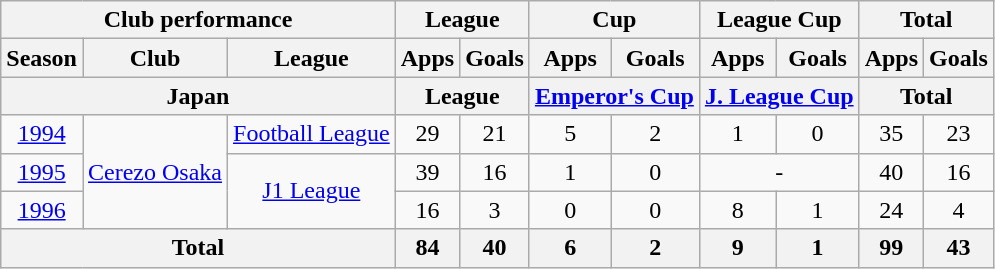<table class="wikitable" style="text-align:center;">
<tr>
<th colspan=3>Club performance</th>
<th colspan=2>League</th>
<th colspan=2>Cup</th>
<th colspan=2>League Cup</th>
<th colspan=2>Total</th>
</tr>
<tr>
<th>Season</th>
<th>Club</th>
<th>League</th>
<th>Apps</th>
<th>Goals</th>
<th>Apps</th>
<th>Goals</th>
<th>Apps</th>
<th>Goals</th>
<th>Apps</th>
<th>Goals</th>
</tr>
<tr>
<th colspan=3>Japan</th>
<th colspan=2>League</th>
<th colspan=2><a href='#'>Emperor's Cup</a></th>
<th colspan=2><a href='#'>J. League Cup</a></th>
<th colspan=2>Total</th>
</tr>
<tr>
<td><a href='#'>1994</a></td>
<td rowspan="3"><a href='#'>Cerezo Osaka</a></td>
<td><a href='#'>Football League</a></td>
<td>29</td>
<td>21</td>
<td>5</td>
<td>2</td>
<td>1</td>
<td>0</td>
<td>35</td>
<td>23</td>
</tr>
<tr>
<td><a href='#'>1995</a></td>
<td rowspan="2"><a href='#'>J1 League</a></td>
<td>39</td>
<td>16</td>
<td>1</td>
<td>0</td>
<td colspan="2">-</td>
<td>40</td>
<td>16</td>
</tr>
<tr>
<td><a href='#'>1996</a></td>
<td>16</td>
<td>3</td>
<td>0</td>
<td>0</td>
<td>8</td>
<td>1</td>
<td>24</td>
<td>4</td>
</tr>
<tr>
<th colspan=3>Total</th>
<th>84</th>
<th>40</th>
<th>6</th>
<th>2</th>
<th>9</th>
<th>1</th>
<th>99</th>
<th>43</th>
</tr>
</table>
